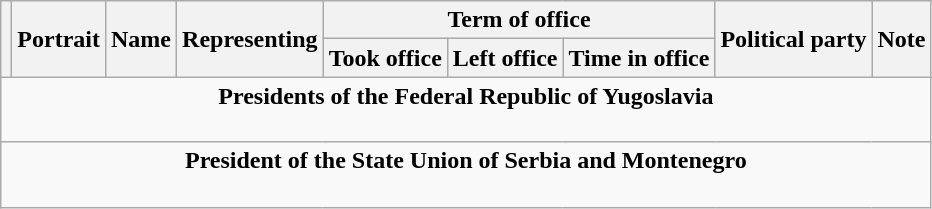<table class="wikitable" style="text-align:center;">
<tr>
<th rowspan=2></th>
<th rowspan=2>Portrait</th>
<th rowspan=2>Name<br></th>
<th rowspan=2>Representing</th>
<th colspan=3>Term of office</th>
<th rowspan=2>Political party</th>
<th rowspan=2>Note</th>
</tr>
<tr>
<th>Took office</th>
<th>Left office</th>
<th>Time in office</th>
</tr>
<tr align="center">
<td colspan=9><strong>Presidents of the Federal Republic of Yugoslavia</strong><br><br>




</td>
</tr>
<tr align="center">
<td colspan=9><strong>President of the State Union of Serbia and Montenegro</strong><br><br></td>
</tr>
</table>
